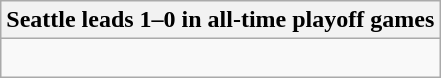<table class="wikitable collapsible collapsed">
<tr>
<th>Seattle leads 1–0 in all-time playoff games</th>
</tr>
<tr>
<td><br></td>
</tr>
</table>
